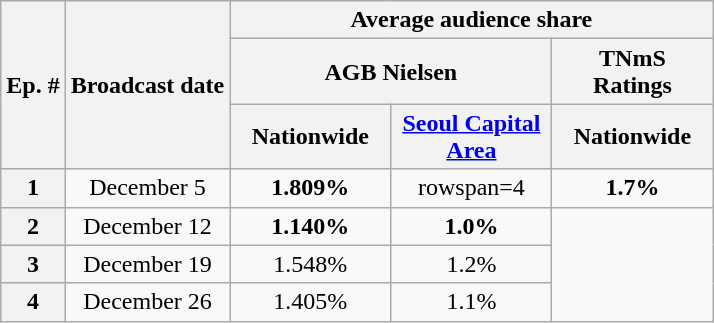<table class="wikitable" style="text-align:center">
<tr>
<th rowspan="3">Ep. #</th>
<th rowspan="3">Broadcast date</th>
<th colspan="3">Average audience share</th>
</tr>
<tr>
<th colspan="2">AGB Nielsen</th>
<th colspan="1">TNmS Ratings</th>
</tr>
<tr>
<th width=100>Nationwide</th>
<th width=100><a href='#'>Seoul Capital Area</a></th>
<th width=100>Nationwide</th>
</tr>
<tr>
<th>1</th>
<td>December 5</td>
<td><span><strong>1.809%</strong></span></td>
<td>rowspan=4 </td>
<td><span><strong>1.7%</strong></span></td>
</tr>
<tr>
<th>2</th>
<td>December 12</td>
<td><span><strong>1.140%</strong></span></td>
<td><span><strong>1.0% </strong></span></td>
</tr>
<tr>
<th>3</th>
<td>December 19</td>
<td>1.548%</td>
<td>1.2%</td>
</tr>
<tr>
<th>4</th>
<td>December 26</td>
<td>1.405%</td>
<td>1.1%</td>
</tr>
</table>
